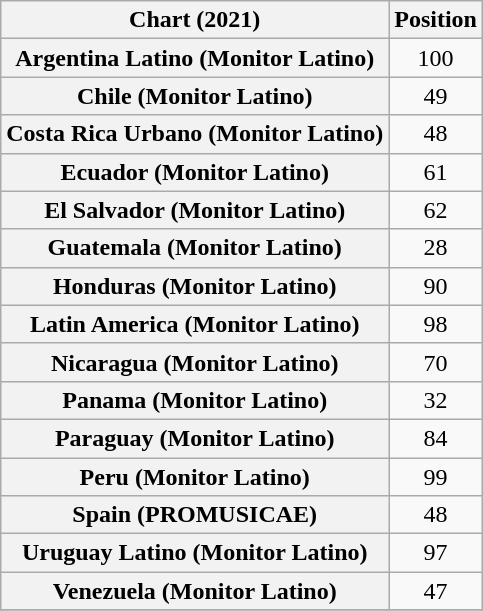<table class="wikitable sortable plainrowheaders" style="text-align:center">
<tr>
<th scope="col">Chart (2021)</th>
<th scope="col">Position</th>
</tr>
<tr>
<th scope="row">Argentina Latino (Monitor Latino)</th>
<td>100</td>
</tr>
<tr>
<th scope="row">Chile (Monitor Latino)</th>
<td>49</td>
</tr>
<tr>
<th scope="row">Costa Rica Urbano (Monitor Latino)</th>
<td>48</td>
</tr>
<tr>
<th scope="row">Ecuador (Monitor Latino)</th>
<td>61</td>
</tr>
<tr>
<th scope="row">El Salvador (Monitor Latino)</th>
<td>62</td>
</tr>
<tr>
<th scope="row">Guatemala (Monitor Latino)</th>
<td>28</td>
</tr>
<tr>
<th scope="row">Honduras (Monitor Latino)</th>
<td>90</td>
</tr>
<tr>
<th scope="row">Latin America (Monitor Latino)</th>
<td>98</td>
</tr>
<tr>
<th scope="row">Nicaragua (Monitor Latino)</th>
<td>70</td>
</tr>
<tr>
<th scope="row">Panama (Monitor Latino)</th>
<td>32</td>
</tr>
<tr>
<th scope="row">Paraguay (Monitor Latino)</th>
<td>84</td>
</tr>
<tr>
<th scope="row">Peru (Monitor Latino)</th>
<td>99</td>
</tr>
<tr>
<th scope="row">Spain (PROMUSICAE)</th>
<td>48</td>
</tr>
<tr>
<th scope="row">Uruguay Latino (Monitor Latino)</th>
<td>97</td>
</tr>
<tr>
<th scope="row">Venezuela (Monitor Latino)</th>
<td>47</td>
</tr>
<tr>
</tr>
</table>
